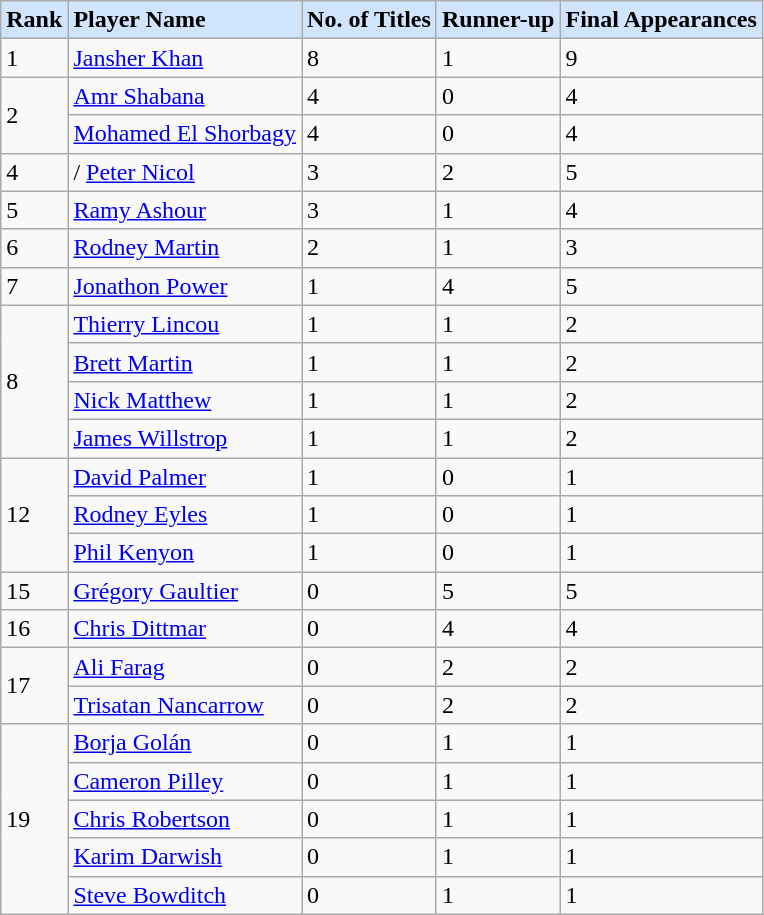<table class="sortable wikitable" style="border:#435877 solid 1px; border-collapse: collapse;">
<tr bgcolor="#d1e4fd">
<td><strong>Rank</strong></td>
<td><strong>Player Name</strong></td>
<td><strong>No. of Titles</strong></td>
<td><strong>Runner-up</strong></td>
<td><strong>Final Appearances</strong></td>
</tr>
<tr>
<td>1</td>
<td> <a href='#'>Jansher Khan</a></td>
<td>8</td>
<td>1</td>
<td>9</td>
</tr>
<tr>
<td rowspan=2>2</td>
<td> <a href='#'>Amr Shabana</a></td>
<td>4</td>
<td>0</td>
<td>4</td>
</tr>
<tr>
<td> <a href='#'>Mohamed El Shorbagy</a></td>
<td>4</td>
<td>0</td>
<td>4</td>
</tr>
<tr>
<td>4</td>
<td> /  <a href='#'>Peter Nicol</a></td>
<td>3</td>
<td>2</td>
<td>5</td>
</tr>
<tr>
<td>5</td>
<td> <a href='#'>Ramy Ashour</a></td>
<td>3</td>
<td>1</td>
<td>4</td>
</tr>
<tr>
<td>6</td>
<td> <a href='#'>Rodney Martin</a></td>
<td>2</td>
<td>1</td>
<td>3</td>
</tr>
<tr>
<td>7</td>
<td> <a href='#'>Jonathon Power</a></td>
<td>1</td>
<td>4</td>
<td>5</td>
</tr>
<tr>
<td rowspan=4>8</td>
<td> <a href='#'>Thierry Lincou</a></td>
<td>1</td>
<td>1</td>
<td>2</td>
</tr>
<tr>
<td> <a href='#'>Brett Martin</a></td>
<td>1</td>
<td>1</td>
<td>2</td>
</tr>
<tr>
<td> <a href='#'>Nick Matthew</a></td>
<td>1</td>
<td>1</td>
<td>2</td>
</tr>
<tr>
<td> <a href='#'>James Willstrop</a></td>
<td>1</td>
<td>1</td>
<td>2</td>
</tr>
<tr>
<td rowspan=3>12</td>
<td> <a href='#'>David Palmer</a></td>
<td>1</td>
<td>0</td>
<td>1</td>
</tr>
<tr>
<td> <a href='#'>Rodney Eyles</a></td>
<td>1</td>
<td>0</td>
<td>1</td>
</tr>
<tr>
<td> <a href='#'>Phil Kenyon</a></td>
<td>1</td>
<td>0</td>
<td>1</td>
</tr>
<tr>
<td>15</td>
<td> <a href='#'>Grégory Gaultier</a></td>
<td>0</td>
<td>5</td>
<td>5</td>
</tr>
<tr>
<td>16</td>
<td> <a href='#'>Chris Dittmar</a></td>
<td>0</td>
<td>4</td>
<td>4</td>
</tr>
<tr>
<td rowspan=2>17</td>
<td> <a href='#'>Ali Farag</a></td>
<td>0</td>
<td>2</td>
<td>2</td>
</tr>
<tr>
<td> <a href='#'>Trisatan Nancarrow</a></td>
<td>0</td>
<td>2</td>
<td>2</td>
</tr>
<tr>
<td rowspan=5>19</td>
<td> <a href='#'>Borja Golán</a></td>
<td>0</td>
<td>1</td>
<td>1</td>
</tr>
<tr>
<td> <a href='#'>Cameron Pilley</a></td>
<td>0</td>
<td>1</td>
<td>1</td>
</tr>
<tr>
<td> <a href='#'>Chris Robertson</a></td>
<td>0</td>
<td>1</td>
<td>1</td>
</tr>
<tr>
<td> <a href='#'>Karim Darwish</a></td>
<td>0</td>
<td>1</td>
<td>1</td>
</tr>
<tr>
<td> <a href='#'>Steve Bowditch</a></td>
<td>0</td>
<td>1</td>
<td>1</td>
</tr>
</table>
